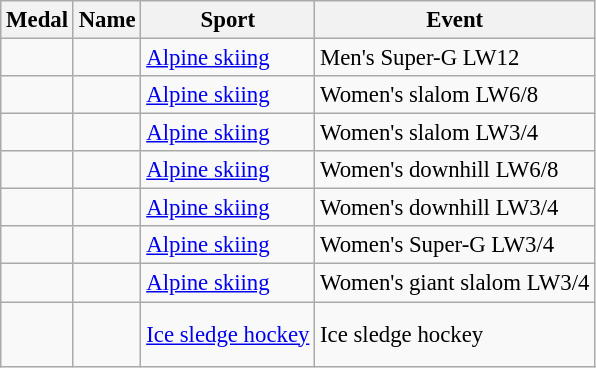<table class="wikitable sortable" style="font-size: 95%;">
<tr>
<th>Medal</th>
<th>Name</th>
<th>Sport</th>
<th>Event</th>
</tr>
<tr>
<td></td>
<td></td>
<td><a href='#'>Alpine skiing</a></td>
<td>Men's Super-G LW12</td>
</tr>
<tr>
<td></td>
<td></td>
<td><a href='#'>Alpine skiing</a></td>
<td>Women's slalom LW6/8</td>
</tr>
<tr>
<td></td>
<td></td>
<td><a href='#'>Alpine skiing</a></td>
<td>Women's slalom LW3/4</td>
</tr>
<tr>
<td></td>
<td></td>
<td><a href='#'>Alpine skiing</a></td>
<td>Women's downhill LW6/8</td>
</tr>
<tr>
<td></td>
<td></td>
<td><a href='#'>Alpine skiing</a></td>
<td>Women's downhill LW3/4</td>
</tr>
<tr>
<td></td>
<td></td>
<td><a href='#'>Alpine skiing</a></td>
<td>Women's Super-G LW3/4</td>
</tr>
<tr>
<td></td>
<td></td>
<td><a href='#'>Alpine skiing</a></td>
<td>Women's giant slalom LW3/4</td>
</tr>
<tr>
<td></td>
<td><br><br></td>
<td><a href='#'>Ice sledge hockey</a></td>
<td>Ice sledge hockey</td>
</tr>
</table>
